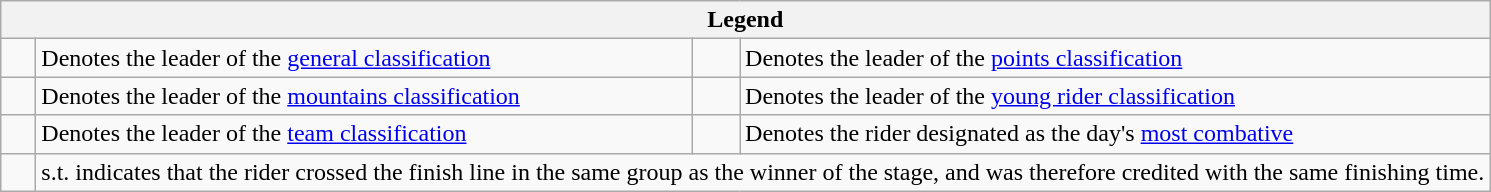<table class="wikitable">
<tr>
<th colspan=4>Legend</th>
</tr>
<tr>
<td style="text-align:center;">    </td>
<td>Denotes the leader of the <a href='#'>general classification</a></td>
<td>    </td>
<td>Denotes the leader of the <a href='#'>points classification</a></td>
</tr>
<tr>
<td style="text-align:center;">    </td>
<td>Denotes the leader of the <a href='#'>mountains classification</a></td>
<td>    </td>
<td>Denotes the leader of the <a href='#'>young rider classification</a></td>
</tr>
<tr>
<td style="text-align:center;">    </td>
<td>Denotes the leader of the <a href='#'>team classification</a></td>
<td>    </td>
<td>Denotes the rider designated as the day's <a href='#'>most combative</a></td>
</tr>
<tr>
<td style="text-align:center;">  </td>
<td colspan=3>s.t. indicates that the rider crossed the finish line in the same group as the winner of the stage, and was therefore credited with the same finishing time.</td>
</tr>
</table>
